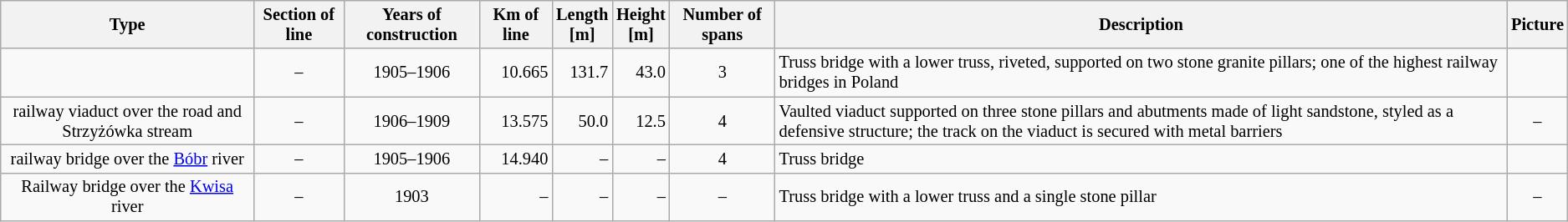<table class="wikitable" style="font-size:85%;">
<tr>
<th>Type</th>
<th>Section of line</th>
<th>Years of construction</th>
<th>Km of line</th>
<th>Length<br>[m]</th>
<th>Height<br>[m]</th>
<th>Number of spans</th>
<th>Description</th>
<th>Picture</th>
</tr>
<tr>
<td style="text-align:center"></td>
<td style="text-align:center"> – </td>
<td style="text-align:center">1905–1906</td>
<td style="text-align:right">10.665</td>
<td style="text-align:right">131.7</td>
<td style="text-align:right">43.0</td>
<td style="text-align:center">3</td>
<td>Truss bridge with a lower truss, riveted, supported on two stone granite pillars; one of the highest railway bridges in Poland</td>
<td style="text-align:center"></td>
</tr>
<tr>
<td style="text-align:center">railway viaduct over the road and Strzyżówka stream</td>
<td style="text-align:center"> – </td>
<td style="text-align:center">1906–1909</td>
<td style="text-align:right">13.575</td>
<td style="text-align:right">50.0</td>
<td style="text-align:right">12.5</td>
<td style="text-align:center">4</td>
<td>Vaulted viaduct supported on three stone pillars and abutments made of light sandstone, styled as a defensive structure; the track on the viaduct is secured with metal barriers</td>
<td style="text-align:center">–</td>
</tr>
<tr>
<td style="text-align:center">railway bridge over the <a href='#'>Bóbr</a> river</td>
<td style="text-align:center"> – </td>
<td style="text-align:center">1905–1906</td>
<td style="text-align:right">14.940</td>
<td style="text-align:right">–</td>
<td style="text-align:right">–</td>
<td style="text-align:center">4</td>
<td>Truss bridge</td>
<td style="text-align:center"></td>
</tr>
<tr>
<td style="text-align:center">Railway bridge over the <a href='#'>Kwisa</a> river</td>
<td style="text-align:center"> – </td>
<td style="text-align:center">1903</td>
<td style="text-align:right">–</td>
<td style="text-align:right">–</td>
<td style="text-align:right">–</td>
<td style="text-align:center">–</td>
<td>Truss bridge with a lower truss and a single stone pillar</td>
<td style="text-align:center">–</td>
</tr>
</table>
